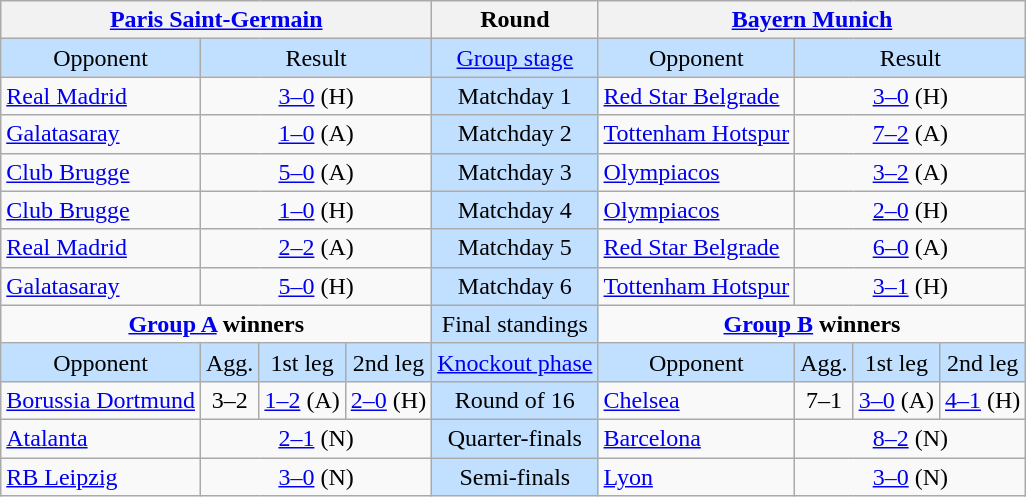<table class="wikitable" style="text-align:center">
<tr>
<th colspan="4"> <a href='#'>Paris Saint-Germain</a></th>
<th>Round</th>
<th colspan="4"> <a href='#'>Bayern Munich</a></th>
</tr>
<tr style="background:#C1E0FF">
<td>Opponent</td>
<td colspan="3">Result</td>
<td><a href='#'>Group stage</a></td>
<td>Opponent</td>
<td colspan="3">Result</td>
</tr>
<tr>
<td style="text-align:left"> <a href='#'>Real Madrid</a></td>
<td colspan="3"><a href='#'>3–0</a> (H)</td>
<td style="background:#C1E0FF">Matchday 1</td>
<td style="text-align:left"> <a href='#'>Red Star Belgrade</a></td>
<td colspan="3"><a href='#'>3–0</a> (H)</td>
</tr>
<tr>
<td style="text-align:left"> <a href='#'>Galatasaray</a></td>
<td colspan="3"><a href='#'>1–0</a> (A)</td>
<td style="background:#C1E0FF">Matchday 2</td>
<td style="text-align:left"> <a href='#'>Tottenham Hotspur</a></td>
<td colspan="3"><a href='#'>7–2</a> (A)</td>
</tr>
<tr>
<td style="text-align:left"> <a href='#'>Club Brugge</a></td>
<td colspan="3"><a href='#'>5–0</a> (A)</td>
<td style="background:#C1E0FF">Matchday 3</td>
<td style="text-align:left"> <a href='#'>Olympiacos</a></td>
<td colspan="3"><a href='#'>3–2</a> (A)</td>
</tr>
<tr>
<td style="text-align:left"> <a href='#'>Club Brugge</a></td>
<td colspan="3"><a href='#'>1–0</a> (H)</td>
<td style="background:#C1E0FF">Matchday 4</td>
<td style="text-align:left"> <a href='#'>Olympiacos</a></td>
<td colspan="3"><a href='#'>2–0</a> (H)</td>
</tr>
<tr>
<td style="text-align:left"> <a href='#'>Real Madrid</a></td>
<td colspan="3"><a href='#'>2–2</a> (A)</td>
<td style="background:#C1E0FF">Matchday 5</td>
<td style="text-align:left"> <a href='#'>Red Star Belgrade</a></td>
<td colspan="3"><a href='#'>6–0</a> (A)</td>
</tr>
<tr>
<td style="text-align:left"> <a href='#'>Galatasaray</a></td>
<td colspan="3"><a href='#'>5–0</a> (H)</td>
<td style="background:#C1E0FF">Matchday 6</td>
<td style="text-align:left"> <a href='#'>Tottenham Hotspur</a></td>
<td colspan="3"><a href='#'>3–1</a> (H)</td>
</tr>
<tr>
<td colspan="4" style="vertical-align:top"><strong><a href='#'>Group A</a> winners</strong><br></td>
<td style="background:#C1E0FF">Final standings</td>
<td colspan="4" style="vertical-align:top"><strong><a href='#'>Group B</a> winners</strong><br></td>
</tr>
<tr style="background:#C1E0FF">
<td>Opponent</td>
<td>Agg.</td>
<td>1st leg</td>
<td>2nd leg</td>
<td><a href='#'>Knockout phase</a></td>
<td>Opponent</td>
<td>Agg.</td>
<td>1st leg</td>
<td>2nd leg</td>
</tr>
<tr>
<td style="text-align:left"> <a href='#'>Borussia Dortmund</a></td>
<td>3–2</td>
<td><a href='#'>1–2</a> (A)</td>
<td><a href='#'>2–0</a> (H)</td>
<td style="background:#C1E0FF">Round of 16</td>
<td style="text-align:left"> <a href='#'>Chelsea</a></td>
<td>7–1</td>
<td><a href='#'>3–0</a> (A)</td>
<td><a href='#'>4–1</a> (H)</td>
</tr>
<tr>
<td style="text-align:left"> <a href='#'>Atalanta</a></td>
<td colspan="3"><a href='#'>2–1</a> (N)</td>
<td style="background:#C1E0FF">Quarter-finals</td>
<td style="text-align:left"> <a href='#'>Barcelona</a></td>
<td colspan="3"><a href='#'>8–2</a> (N)</td>
</tr>
<tr>
<td style="text-align:left"> <a href='#'>RB Leipzig</a></td>
<td colspan="3"><a href='#'>3–0</a> (N)</td>
<td style="background:#C1E0FF">Semi-finals</td>
<td style="text-align:left"> <a href='#'>Lyon</a></td>
<td colspan="3"><a href='#'>3–0</a> (N)</td>
</tr>
</table>
